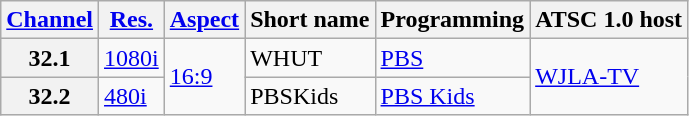<table class="wikitable">
<tr>
<th scope = "col"><a href='#'>Channel</a></th>
<th scope = "col"><a href='#'>Res.</a></th>
<th scope = "col"><a href='#'>Aspect</a></th>
<th scope = "col">Short name</th>
<th scope = "col">Programming</th>
<th scope = "col">ATSC 1.0 host</th>
</tr>
<tr>
<th scope = "row">32.1</th>
<td><a href='#'>1080i</a></td>
<td rowspan=2><a href='#'>16:9</a></td>
<td>WHUT</td>
<td><a href='#'>PBS</a></td>
<td rowspan=2><a href='#'>WJLA-TV</a></td>
</tr>
<tr>
<th scope = "row">32.2</th>
<td><a href='#'>480i</a></td>
<td>PBSKids</td>
<td><a href='#'>PBS Kids</a></td>
</tr>
</table>
